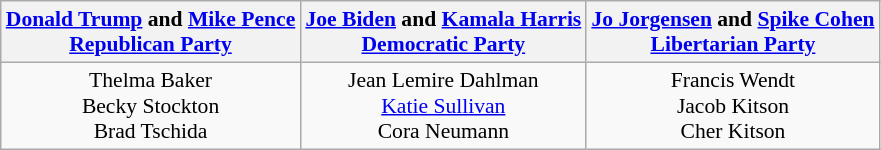<table class="wikitable" style="font-size:90%;text-align:center;">
<tr>
<th><a href='#'>Donald Trump</a> and <a href='#'>Mike Pence</a><br><a href='#'>Republican Party</a></th>
<th><a href='#'>Joe Biden</a> and <a href='#'>Kamala Harris</a><br><a href='#'>Democratic Party</a></th>
<th><a href='#'>Jo Jorgensen</a> and <a href='#'>Spike Cohen</a><br><a href='#'>Libertarian Party</a></th>
</tr>
<tr>
<td>Thelma Baker<br>Becky Stockton<br>Brad Tschida</td>
<td>Jean Lemire Dahlman<br><a href='#'>Katie Sullivan</a><br>Cora Neumann</td>
<td>Francis Wendt<br>Jacob Kitson<br>Cher Kitson</td>
</tr>
</table>
